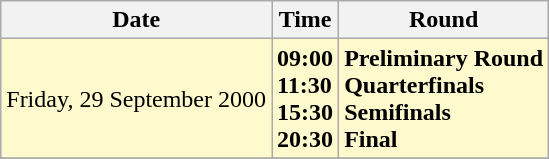<table class="wikitable">
<tr>
<th>Date</th>
<th>Time</th>
<th>Round</th>
</tr>
<tr>
<td style=background:lemonchiffon>Friday, 29 September 2000</td>
<td style=background:lemonchiffon><strong>09:00<br>11:30<br>15:30<br>20:30</strong></td>
<td style=background:lemonchiffon><strong>Preliminary Round<br>Quarterfinals<br>Semifinals<br>Final</strong></td>
</tr>
<tr>
</tr>
</table>
